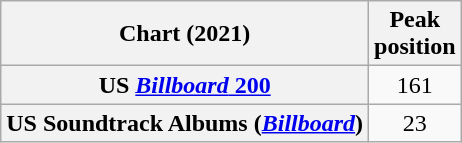<table class="wikitable plainrowheaders" style="text-align:center">
<tr>
<th scope="col">Chart (2021)</th>
<th scope="col">Peak<br>position</th>
</tr>
<tr>
<th scope="row">US <a href='#'><em>Billboard</em> 200</a></th>
<td>161</td>
</tr>
<tr>
<th scope="row">US Soundtrack Albums (<a href='#'><em>Billboard</em></a>)</th>
<td>23</td>
</tr>
</table>
